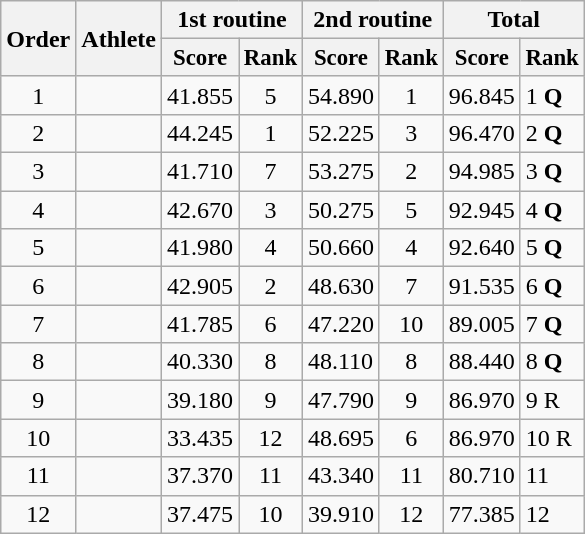<table class=wikitable>
<tr>
<th rowspan=2>Order</th>
<th rowspan=2>Athlete</th>
<th colspan="2">1st routine</th>
<th colspan="2">2nd routine</th>
<th colspan="2">Total</th>
</tr>
<tr style="font-size:95%">
<th>Score</th>
<th>Rank</th>
<th>Score</th>
<th>Rank</th>
<th>Score</th>
<th>Rank</th>
</tr>
<tr align=left>
<td align=center>1</td>
<td></td>
<td>41.855</td>
<td align=center>5</td>
<td>54.890</td>
<td align=center>1</td>
<td>96.845</td>
<td>1 <strong>Q</strong></td>
</tr>
<tr>
<td align=center>2</td>
<td></td>
<td>44.245</td>
<td align=center>1</td>
<td>52.225</td>
<td align=center>3</td>
<td>96.470</td>
<td>2 <strong>Q</strong></td>
</tr>
<tr>
<td align=center>3</td>
<td></td>
<td>41.710</td>
<td align=center>7</td>
<td>53.275</td>
<td align=center>2</td>
<td>94.985</td>
<td>3 <strong>Q</strong></td>
</tr>
<tr>
<td align=center>4</td>
<td></td>
<td>42.670</td>
<td align=center>3</td>
<td>50.275</td>
<td align=center>5</td>
<td>92.945</td>
<td>4 <strong>Q</strong></td>
</tr>
<tr>
<td align=center>5</td>
<td></td>
<td>41.980</td>
<td align=center>4</td>
<td>50.660</td>
<td align=center>4</td>
<td>92.640</td>
<td>5 <strong>Q</strong></td>
</tr>
<tr>
<td align=center>6</td>
<td></td>
<td>42.905</td>
<td align=center>2</td>
<td>48.630</td>
<td align=center>7</td>
<td>91.535</td>
<td>6 <strong>Q</strong></td>
</tr>
<tr>
<td align=center>7</td>
<td></td>
<td>41.785</td>
<td align=center>6</td>
<td>47.220</td>
<td align=center>10</td>
<td>89.005</td>
<td>7 <strong>Q</strong></td>
</tr>
<tr>
<td align=center>8</td>
<td></td>
<td>40.330</td>
<td align=center>8</td>
<td>48.110</td>
<td align=center>8</td>
<td>88.440</td>
<td>8 <strong>Q</strong></td>
</tr>
<tr>
<td align=center>9</td>
<td></td>
<td>39.180</td>
<td align=center>9</td>
<td>47.790</td>
<td align=center>9</td>
<td>86.970</td>
<td>9 R</td>
</tr>
<tr>
<td align=center>10</td>
<td></td>
<td>33.435</td>
<td align=center>12</td>
<td>48.695</td>
<td align=center>6</td>
<td>86.970</td>
<td>10 R</td>
</tr>
<tr>
<td align=center>11</td>
<td></td>
<td>37.370</td>
<td align=center>11</td>
<td>43.340</td>
<td align=center>11</td>
<td>80.710</td>
<td>11</td>
</tr>
<tr>
<td align=center>12</td>
<td></td>
<td>37.475</td>
<td align=center>10</td>
<td>39.910</td>
<td align=center>12</td>
<td>77.385</td>
<td>12</td>
</tr>
</table>
